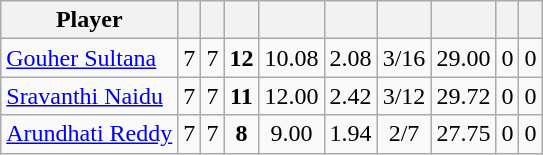<table class="wikitable sortable" style="text-align: center;">
<tr>
<th class="unsortable">Player</th>
<th></th>
<th></th>
<th></th>
<th></th>
<th></th>
<th></th>
<th></th>
<th></th>
<th></th>
</tr>
<tr>
<td style="text-align:left"><a href='#'>Gouher Sultana</a></td>
<td style="text-align:left">7</td>
<td>7</td>
<td><strong>12</strong></td>
<td>10.08</td>
<td>2.08</td>
<td>3/16</td>
<td>29.00</td>
<td>0</td>
<td>0</td>
</tr>
<tr>
<td style="text-align:left"><a href='#'>Sravanthi Naidu</a></td>
<td style="text-align:left">7</td>
<td>7</td>
<td><strong>11</strong></td>
<td>12.00</td>
<td>2.42</td>
<td>3/12</td>
<td>29.72</td>
<td>0</td>
<td>0</td>
</tr>
<tr>
<td style="text-align:left"><a href='#'>Arundhati Reddy</a></td>
<td style="text-align:left">7</td>
<td>7</td>
<td><strong>8</strong></td>
<td>9.00</td>
<td>1.94</td>
<td>2/7</td>
<td>27.75</td>
<td>0</td>
<td>0</td>
</tr>
</table>
